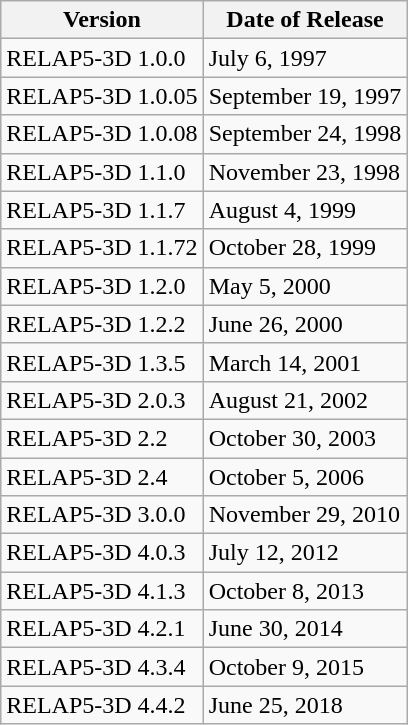<table class="wikitable sortable">
<tr>
<th>Version</th>
<th>Date of Release</th>
</tr>
<tr>
<td>RELAP5-3D 1.0.0</td>
<td>July 6, 1997</td>
</tr>
<tr>
<td>RELAP5-3D 1.0.05</td>
<td>September 19, 1997</td>
</tr>
<tr>
<td>RELAP5-3D 1.0.08</td>
<td>September 24, 1998</td>
</tr>
<tr>
<td>RELAP5-3D 1.1.0</td>
<td>November 23, 1998</td>
</tr>
<tr>
<td>RELAP5-3D 1.1.7</td>
<td>August 4, 1999</td>
</tr>
<tr>
<td>RELAP5-3D 1.1.72</td>
<td>October 28, 1999</td>
</tr>
<tr>
<td>RELAP5-3D 1.2.0</td>
<td>May 5, 2000</td>
</tr>
<tr>
<td>RELAP5-3D 1.2.2</td>
<td>June 26, 2000</td>
</tr>
<tr>
<td>RELAP5-3D 1.3.5 </td>
<td>March 14, 2001</td>
</tr>
<tr>
<td>RELAP5-3D 2.0.3 </td>
<td>August 21, 2002</td>
</tr>
<tr>
<td>RELAP5-3D 2.2 </td>
<td>October 30, 2003</td>
</tr>
<tr>
<td>RELAP5-3D 2.4 </td>
<td>October 5, 2006</td>
</tr>
<tr>
<td>RELAP5-3D 3.0.0 </td>
<td>November 29, 2010</td>
</tr>
<tr>
<td>RELAP5-3D 4.0.3 </td>
<td>July 12, 2012</td>
</tr>
<tr>
<td>RELAP5-3D 4.1.3 </td>
<td>October 8, 2013</td>
</tr>
<tr>
<td>RELAP5-3D 4.2.1 </td>
<td>June 30, 2014</td>
</tr>
<tr>
<td>RELAP5-3D 4.3.4</td>
<td>October 9, 2015</td>
</tr>
<tr>
<td>RELAP5-3D 4.4.2</td>
<td>June 25, 2018</td>
</tr>
</table>
